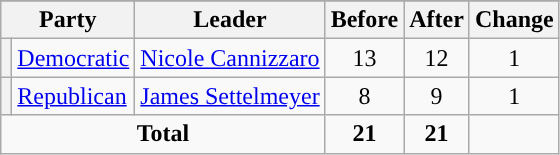<table class="wikitable" style="text-align:center;">
<tr>
</tr>
<tr>
<th colspan=2>Party</th>
<th>Leader</th>
<th>Before</th>
<th>After</th>
<th>Change</th>
</tr>
<tr>
<th style="background-color:"></th>
<td style="text-align:left;"><a href='#'>Democratic</a></td>
<td style="text-align:left;"><a href='#'>Nicole Cannizzaro</a></td>
<td>13</td>
<td>12</td>
<td> 1</td>
</tr>
<tr>
<th style="background-color:"></th>
<td style="text-align:left;"><a href='#'>Republican</a></td>
<td style="text-align:left;"><a href='#'>James Settelmeyer</a></td>
<td>8</td>
<td>9</td>
<td> 1</td>
</tr>
<tr>
<td colspan=3><strong>Total</strong></td>
<td><strong>21</strong></td>
<td><strong>21</strong></td>
<td></td>
</tr>
</table>
